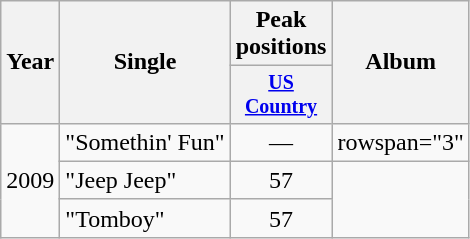<table class="wikitable" style="text-align:center;">
<tr>
<th rowspan="2">Year</th>
<th rowspan="2">Single</th>
<th>Peak positions</th>
<th rowspan="2">Album</th>
</tr>
<tr style="font-size:smaller;">
<th style="width:45px;"><a href='#'>US Country</a></th>
</tr>
<tr>
<td rowspan="3">2009</td>
<td style="text-align:left;">"Somethin' Fun"</td>
<td>—</td>
<td>rowspan="3" </td>
</tr>
<tr>
<td style="text-align:left;">"Jeep Jeep"</td>
<td>57</td>
</tr>
<tr>
<td style="text-align:left;">"Tomboy"</td>
<td>57</td>
</tr>
</table>
